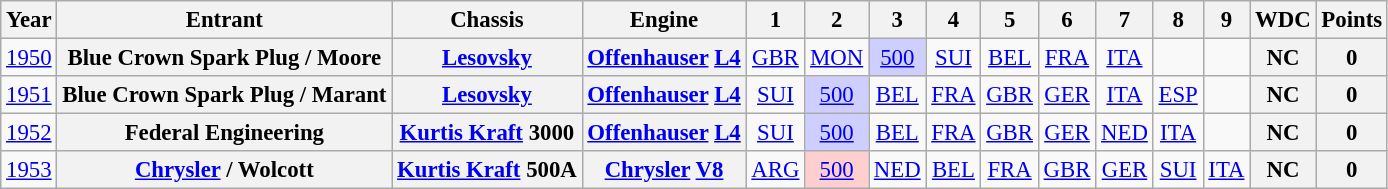<table class="wikitable" style="text-align:center; font-size:95%">
<tr>
<th>Year</th>
<th>Entrant</th>
<th>Chassis</th>
<th>Engine</th>
<th>1</th>
<th>2</th>
<th>3</th>
<th>4</th>
<th>5</th>
<th>6</th>
<th>7</th>
<th>8</th>
<th>9</th>
<th>WDC</th>
<th>Points</th>
</tr>
<tr>
<td><a href='#'>1950</a></td>
<th>Blue Crown Spark Plug / Moore</th>
<th><a href='#'>Lesovsky</a></th>
<th><a href='#'>Offenhauser</a> <a href='#'>L4</a></th>
<td><a href='#'>GBR</a><br></td>
<td><a href='#'>MON</a><br></td>
<td style="background:#CFCFFF;"><a href='#'>500</a><br></td>
<td><a href='#'>SUI</a><br></td>
<td><a href='#'>BEL</a><br></td>
<td><a href='#'>FRA</a><br></td>
<td><a href='#'>ITA</a><br></td>
<td></td>
<td></td>
<th>NC</th>
<th>0</th>
</tr>
<tr>
<td><a href='#'>1951</a></td>
<th>Blue Crown Spark Plug / Marant</th>
<th><a href='#'>Lesovsky</a></th>
<th><a href='#'>Offenhauser</a> <a href='#'>L4</a></th>
<td><a href='#'>SUI</a><br></td>
<td style="background:#CFCFFF;"><a href='#'>500</a><br></td>
<td><a href='#'>BEL</a><br></td>
<td><a href='#'>FRA</a><br></td>
<td><a href='#'>GBR</a><br></td>
<td><a href='#'>GER</a><br></td>
<td><a href='#'>ITA</a><br></td>
<td><a href='#'>ESP</a><br></td>
<td></td>
<th>NC</th>
<th>0</th>
</tr>
<tr>
<td><a href='#'>1952</a></td>
<th>Federal Engineering</th>
<th><a href='#'>Kurtis Kraft</a> 3000</th>
<th><a href='#'>Offenhauser</a> <a href='#'>L4</a></th>
<td><a href='#'>SUI</a><br></td>
<td style="background:#CFCFFF;"><a href='#'>500</a><br></td>
<td><a href='#'>BEL</a><br></td>
<td><a href='#'>FRA</a><br></td>
<td><a href='#'>GBR</a><br></td>
<td><a href='#'>GER</a><br></td>
<td><a href='#'>NED</a><br></td>
<td><a href='#'>ITA</a><br></td>
<td></td>
<th>NC</th>
<th>0</th>
</tr>
<tr>
<td><a href='#'>1953</a></td>
<th><a href='#'>Chrysler</a> / Wolcott</th>
<th><a href='#'>Kurtis Kraft</a> 500A</th>
<th><a href='#'>Chrysler</a> <a href='#'>V8</a></th>
<td><a href='#'>ARG</a><br></td>
<td style="background:#FFCFCF;"><a href='#'>500</a><br></td>
<td><a href='#'>NED</a><br></td>
<td><a href='#'>BEL</a><br></td>
<td><a href='#'>FRA</a><br></td>
<td><a href='#'>GBR</a><br></td>
<td><a href='#'>GER</a><br></td>
<td><a href='#'>SUI</a><br></td>
<td><a href='#'>ITA</a><br></td>
<th>NC</th>
<th>0</th>
</tr>
</table>
